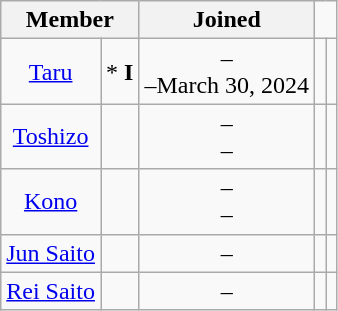<table class="wikitable sortable" style="text-align:center;">
<tr>
<th colspan="2">Member</th>
<th>Joined</th>
</tr>
<tr>
<td><a href='#'>Taru</a></td>
<td>* <strong>I</strong></td>
<td>–<br>–March 30, 2024</td>
<td></td>
<td></td>
</tr>
<tr>
<td><a href='#'>Toshizo</a></td>
<td></td>
<td>–<br>–</td>
<td></td>
<td></td>
</tr>
<tr>
<td><a href='#'>Kono</a></td>
<td></td>
<td>–<br>–</td>
<td></td>
<td></td>
</tr>
<tr>
<td><a href='#'>Jun Saito</a></td>
<td></td>
<td>–</td>
<td></td>
<td></td>
</tr>
<tr>
<td><a href='#'>Rei Saito</a></td>
<td></td>
<td>–</td>
<td></td>
<td></td>
</tr>
</table>
